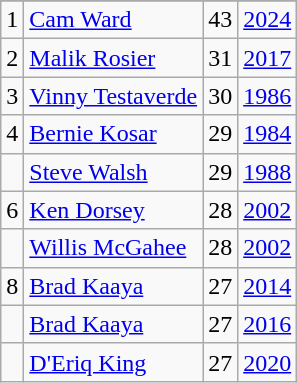<table class="wikitable">
<tr>
</tr>
<tr>
<td>1</td>
<td><a href='#'>Cam Ward</a></td>
<td><abbr>43</abbr></td>
<td><a href='#'>2024</a></td>
</tr>
<tr>
<td>2</td>
<td><a href='#'>Malik Rosier</a></td>
<td><abbr>31</abbr></td>
<td><a href='#'>2017</a></td>
</tr>
<tr>
<td>3</td>
<td><a href='#'>Vinny Testaverde</a></td>
<td><abbr>30</abbr></td>
<td><a href='#'>1986</a></td>
</tr>
<tr>
<td>4</td>
<td><a href='#'>Bernie Kosar</a></td>
<td><abbr>29</abbr></td>
<td><a href='#'>1984</a></td>
</tr>
<tr>
<td></td>
<td><a href='#'>Steve Walsh</a></td>
<td><abbr>29</abbr></td>
<td><a href='#'>1988</a></td>
</tr>
<tr>
<td>6</td>
<td><a href='#'>Ken Dorsey</a></td>
<td><abbr>28</abbr></td>
<td><a href='#'>2002</a></td>
</tr>
<tr>
<td></td>
<td><a href='#'>Willis McGahee</a></td>
<td><abbr>28</abbr></td>
<td><a href='#'>2002</a></td>
</tr>
<tr>
<td>8</td>
<td><a href='#'>Brad Kaaya</a></td>
<td><abbr>27</abbr></td>
<td><a href='#'>2014</a></td>
</tr>
<tr>
<td></td>
<td><a href='#'>Brad Kaaya</a></td>
<td><abbr>27</abbr></td>
<td><a href='#'>2016</a></td>
</tr>
<tr>
<td></td>
<td><a href='#'>D'Eriq King</a></td>
<td><abbr>27</abbr></td>
<td><a href='#'>2020</a></td>
</tr>
</table>
